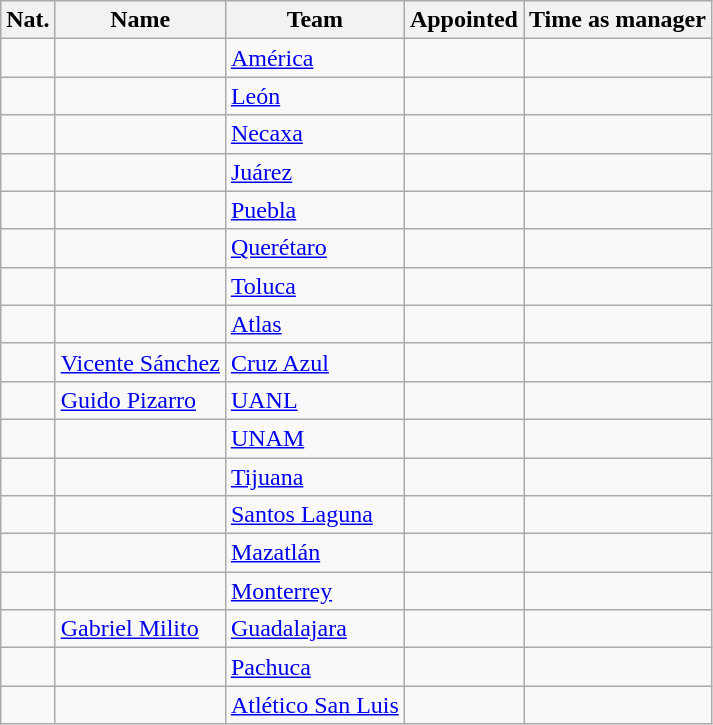<table class="wikitable sortable">
<tr>
<th>Nat.</th>
<th>Name</th>
<th>Team</th>
<th>Appointed</th>
<th>Time as manager</th>
</tr>
<tr>
<td></td>
<td></td>
<td><a href='#'>América</a></td>
<td></td>
<td></td>
</tr>
<tr>
<td></td>
<td></td>
<td><a href='#'>León</a></td>
<td></td>
<td></td>
</tr>
<tr>
<td></td>
<td></td>
<td><a href='#'>Necaxa</a></td>
<td></td>
<td></td>
</tr>
<tr>
<td></td>
<td></td>
<td><a href='#'>Juárez</a></td>
<td></td>
<td></td>
</tr>
<tr>
<td></td>
<td></td>
<td><a href='#'>Puebla</a></td>
<td></td>
<td></td>
</tr>
<tr>
<td></td>
<td></td>
<td><a href='#'>Querétaro</a></td>
<td></td>
<td></td>
</tr>
<tr>
<td></td>
<td></td>
<td><a href='#'>Toluca</a></td>
<td></td>
<td></td>
</tr>
<tr>
<td></td>
<td></td>
<td><a href='#'>Atlas</a></td>
<td></td>
<td></td>
</tr>
<tr>
<td></td>
<td><a href='#'>Vicente Sánchez</a></td>
<td><a href='#'>Cruz Azul</a></td>
<td></td>
<td></td>
</tr>
<tr>
<td></td>
<td><a href='#'>Guido Pizarro</a></td>
<td><a href='#'>UANL</a></td>
<td></td>
<td></td>
</tr>
<tr>
<td></td>
<td></td>
<td><a href='#'>UNAM</a></td>
<td></td>
<td></td>
</tr>
<tr>
<td></td>
<td></td>
<td><a href='#'>Tijuana</a></td>
<td></td>
<td></td>
</tr>
<tr>
<td></td>
<td></td>
<td><a href='#'>Santos Laguna</a></td>
<td></td>
<td></td>
</tr>
<tr>
<td></td>
<td></td>
<td><a href='#'>Mazatlán</a></td>
<td></td>
<td></td>
</tr>
<tr>
<td></td>
<td></td>
<td><a href='#'>Monterrey</a></td>
<td></td>
<td></td>
</tr>
<tr>
<td></td>
<td><a href='#'>Gabriel Milito</a></td>
<td><a href='#'>Guadalajara</a></td>
<td></td>
<td></td>
</tr>
<tr>
<td></td>
<td></td>
<td><a href='#'>Pachuca</a></td>
<td></td>
<td></td>
</tr>
<tr>
<td></td>
<td></td>
<td><a href='#'>Atlético San Luis</a></td>
<td></td>
<td></td>
</tr>
</table>
